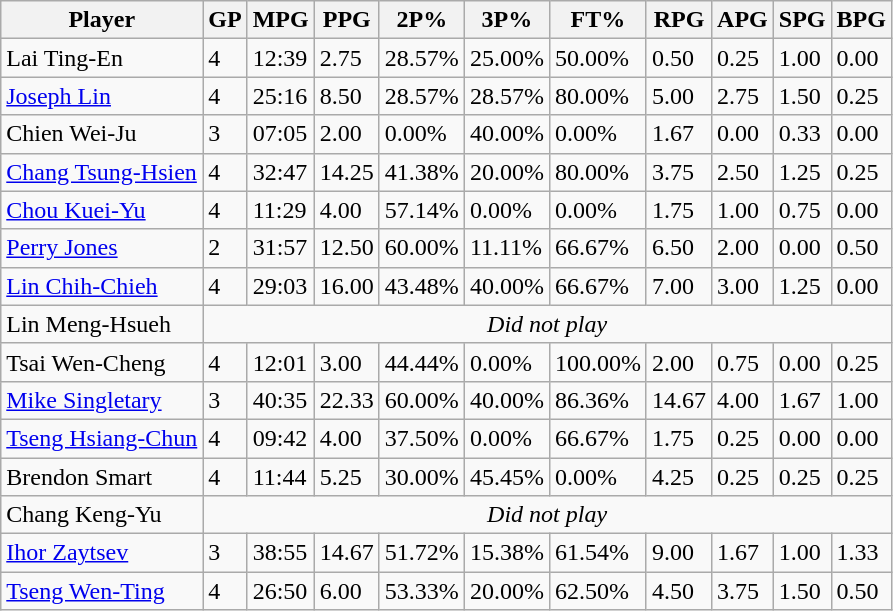<table class="wikitable">
<tr>
<th>Player</th>
<th>GP</th>
<th>MPG</th>
<th>PPG</th>
<th>2P%</th>
<th>3P%</th>
<th>FT%</th>
<th>RPG</th>
<th>APG</th>
<th>SPG</th>
<th>BPG</th>
</tr>
<tr>
<td>Lai Ting-En</td>
<td>4</td>
<td>12:39</td>
<td>2.75</td>
<td>28.57%</td>
<td>25.00%</td>
<td>50.00%</td>
<td>0.50</td>
<td>0.25</td>
<td>1.00</td>
<td>0.00</td>
</tr>
<tr>
<td><a href='#'>Joseph Lin</a></td>
<td>4</td>
<td>25:16</td>
<td>8.50</td>
<td>28.57%</td>
<td>28.57%</td>
<td>80.00%</td>
<td>5.00</td>
<td>2.75</td>
<td>1.50</td>
<td>0.25</td>
</tr>
<tr>
<td>Chien Wei-Ju</td>
<td>3</td>
<td>07:05</td>
<td>2.00</td>
<td>0.00%</td>
<td>40.00%</td>
<td>0.00%</td>
<td>1.67</td>
<td>0.00</td>
<td>0.33</td>
<td>0.00</td>
</tr>
<tr>
<td><a href='#'>Chang Tsung-Hsien</a></td>
<td>4</td>
<td>32:47</td>
<td>14.25</td>
<td>41.38%</td>
<td>20.00%</td>
<td>80.00%</td>
<td>3.75</td>
<td>2.50</td>
<td>1.25</td>
<td>0.25</td>
</tr>
<tr>
<td><a href='#'>Chou Kuei-Yu</a></td>
<td>4</td>
<td>11:29</td>
<td>4.00</td>
<td>57.14%</td>
<td>0.00%</td>
<td>0.00%</td>
<td>1.75</td>
<td>1.00</td>
<td>0.75</td>
<td>0.00</td>
</tr>
<tr>
<td><a href='#'>Perry Jones</a></td>
<td>2</td>
<td>31:57</td>
<td>12.50</td>
<td>60.00%</td>
<td>11.11%</td>
<td>66.67%</td>
<td>6.50</td>
<td>2.00</td>
<td>0.00</td>
<td>0.50</td>
</tr>
<tr>
<td><a href='#'>Lin Chih-Chieh</a></td>
<td>4</td>
<td>29:03</td>
<td>16.00</td>
<td>43.48%</td>
<td>40.00%</td>
<td>66.67%</td>
<td>7.00</td>
<td>3.00</td>
<td>1.25</td>
<td>0.00</td>
</tr>
<tr>
<td>Lin Meng-Hsueh</td>
<td colspan=10 align=center><em>Did not play</em></td>
</tr>
<tr>
<td>Tsai Wen-Cheng</td>
<td>4</td>
<td>12:01</td>
<td>3.00</td>
<td>44.44%</td>
<td>0.00%</td>
<td>100.00%</td>
<td>2.00</td>
<td>0.75</td>
<td>0.00</td>
<td>0.25</td>
</tr>
<tr>
<td><a href='#'>Mike Singletary</a></td>
<td>3</td>
<td>40:35</td>
<td>22.33</td>
<td>60.00%</td>
<td>40.00%</td>
<td>86.36%</td>
<td>14.67</td>
<td>4.00</td>
<td>1.67</td>
<td>1.00</td>
</tr>
<tr>
<td><a href='#'>Tseng Hsiang-Chun</a></td>
<td>4</td>
<td>09:42</td>
<td>4.00</td>
<td>37.50%</td>
<td>0.00%</td>
<td>66.67%</td>
<td>1.75</td>
<td>0.25</td>
<td>0.00</td>
<td>0.00</td>
</tr>
<tr>
<td>Brendon Smart</td>
<td>4</td>
<td>11:44</td>
<td>5.25</td>
<td>30.00%</td>
<td>45.45%</td>
<td>0.00%</td>
<td>4.25</td>
<td>0.25</td>
<td>0.25</td>
<td>0.25</td>
</tr>
<tr>
<td>Chang Keng-Yu</td>
<td colspan=10 align=center><em>Did not play</em></td>
</tr>
<tr>
<td><a href='#'>Ihor Zaytsev</a></td>
<td>3</td>
<td>38:55</td>
<td>14.67</td>
<td>51.72%</td>
<td>15.38%</td>
<td>61.54%</td>
<td>9.00</td>
<td>1.67</td>
<td>1.00</td>
<td>1.33</td>
</tr>
<tr>
<td><a href='#'>Tseng Wen-Ting</a></td>
<td>4</td>
<td>26:50</td>
<td>6.00</td>
<td>53.33%</td>
<td>20.00%</td>
<td>62.50%</td>
<td>4.50</td>
<td>3.75</td>
<td>1.50</td>
<td>0.50</td>
</tr>
</table>
